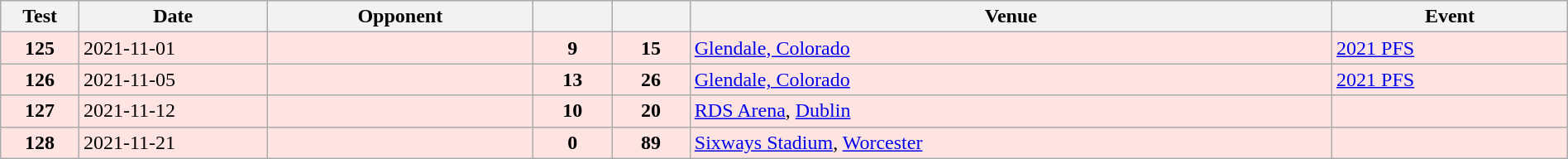<table class="wikitable sortable" style="width:100%">
<tr>
<th style="width:5%">Test</th>
<th style="width:12%">Date</th>
<th style="width:17%">Opponent</th>
<th style="width:5%"></th>
<th style="width:5%"></th>
<th>Venue</th>
<th>Event</th>
</tr>
<tr bgcolor=FFE4E1>
<td align="center"><strong>125</strong></td>
<td>2021-11-01</td>
<td></td>
<td align="center"><strong>9</strong></td>
<td align="center"><strong>15</strong></td>
<td><a href='#'>Glendale, Colorado</a></td>
<td><a href='#'>2021 PFS</a></td>
</tr>
<tr bgcolor=FFE4E1>
<td align="center"><strong>126</strong></td>
<td>2021-11-05</td>
<td></td>
<td align="center"><strong>13</strong></td>
<td align="center"><strong>26</strong></td>
<td><a href='#'>Glendale, Colorado</a></td>
<td><a href='#'>2021 PFS</a></td>
</tr>
<tr bgcolor=FFE4E1>
<td align="center"><strong>127</strong></td>
<td>2021-11-12</td>
<td></td>
<td align="center"><strong>10</strong></td>
<td align="center"><strong>20</strong></td>
<td><a href='#'>RDS Arena</a>, <a href='#'>Dublin</a></td>
<td></td>
</tr>
<tr bgcolor=FFE4E1>
<td align="center"><strong>128</strong></td>
<td>2021-11-21</td>
<td></td>
<td align="center"><strong>0</strong></td>
<td align="center"><strong>89</strong></td>
<td><a href='#'>Sixways Stadium</a>, <a href='#'>Worcester</a></td>
<td></td>
</tr>
</table>
